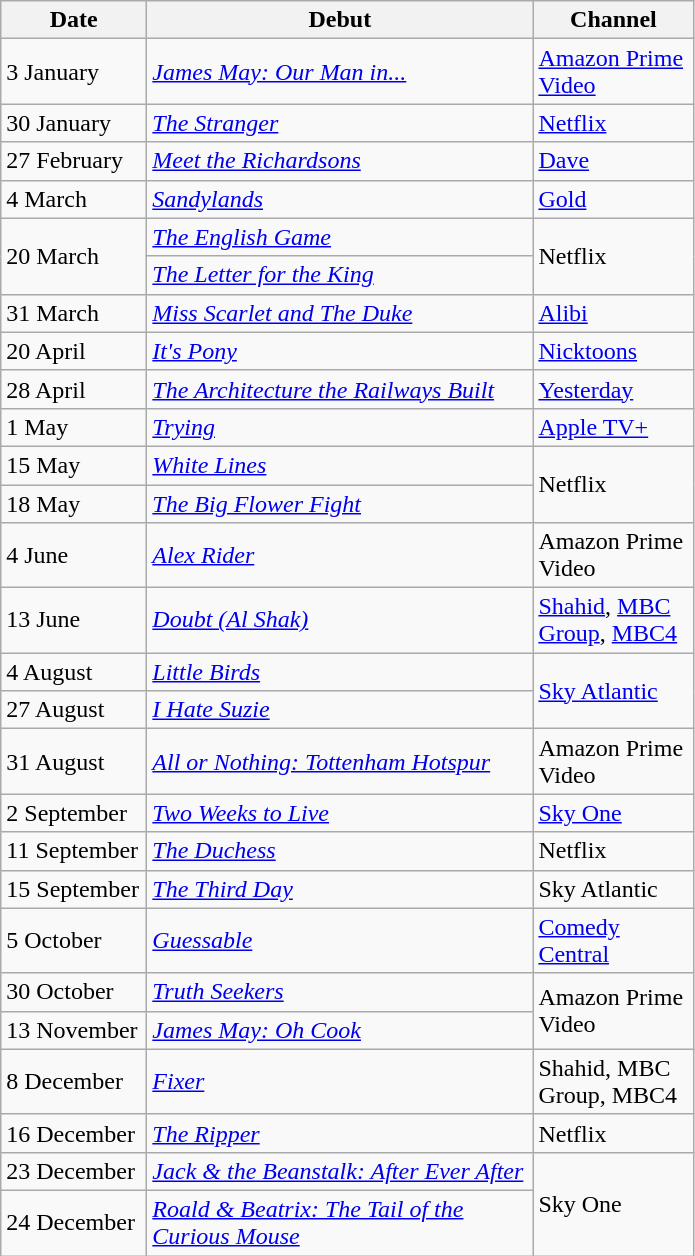<table class="wikitable">
<tr>
<th width=90>Date</th>
<th width=250>Debut</th>
<th width=100>Channel</th>
</tr>
<tr>
<td>3 January</td>
<td><em><a href='#'>James May: Our Man in...</a></em></td>
<td><a href='#'>Amazon Prime Video</a></td>
</tr>
<tr>
<td>30 January</td>
<td><em><a href='#'>The Stranger</a></em></td>
<td><a href='#'>Netflix</a></td>
</tr>
<tr>
<td>27 February</td>
<td><em><a href='#'>Meet the Richardsons</a></em></td>
<td><a href='#'>Dave</a></td>
</tr>
<tr>
<td>4 March</td>
<td><em><a href='#'>Sandylands</a></em></td>
<td><a href='#'>Gold</a></td>
</tr>
<tr>
<td rowspan="2">20 March</td>
<td><em><a href='#'>The English Game</a></em></td>
<td rowspan="2">Netflix</td>
</tr>
<tr>
<td><em><a href='#'>The Letter for the King</a></em></td>
</tr>
<tr>
<td>31 March</td>
<td><em><a href='#'>Miss Scarlet and The Duke</a></em></td>
<td><a href='#'>Alibi</a></td>
</tr>
<tr>
<td>20 April</td>
<td><em><a href='#'>It's Pony</a></em></td>
<td><a href='#'>Nicktoons</a></td>
</tr>
<tr>
<td>28 April</td>
<td><em><a href='#'>The Architecture the Railways Built</a></em></td>
<td><a href='#'>Yesterday</a></td>
</tr>
<tr>
<td>1 May</td>
<td><em><a href='#'>Trying</a></em></td>
<td><a href='#'>Apple TV+</a></td>
</tr>
<tr>
<td>15 May</td>
<td><em><a href='#'>White Lines</a></em></td>
<td rowspan="2">Netflix</td>
</tr>
<tr>
<td>18 May</td>
<td><em><a href='#'>The Big Flower Fight</a></em></td>
</tr>
<tr>
<td>4 June</td>
<td><em><a href='#'>Alex Rider</a></em></td>
<td>Amazon Prime Video</td>
</tr>
<tr>
<td>13 June</td>
<td><em><a href='#'>Doubt (Al Shak)</a></em></td>
<td><a href='#'>Shahid</a>, <a href='#'>MBC Group</a>, <a href='#'>MBC4</a></td>
</tr>
<tr>
<td>4 August</td>
<td><em><a href='#'>Little Birds</a></em></td>
<td rowspan=2><a href='#'>Sky Atlantic</a></td>
</tr>
<tr>
<td>27 August</td>
<td><em><a href='#'>I Hate Suzie</a></em></td>
</tr>
<tr>
<td>31 August</td>
<td><em><a href='#'>All or Nothing: Tottenham Hotspur</a></em></td>
<td>Amazon Prime Video</td>
</tr>
<tr>
<td>2 September</td>
<td><em><a href='#'>Two Weeks to Live</a></em></td>
<td><a href='#'>Sky One</a></td>
</tr>
<tr>
<td>11 September</td>
<td><em><a href='#'>The Duchess</a></em></td>
<td>Netflix</td>
</tr>
<tr>
<td>15 September</td>
<td><em><a href='#'>The Third Day</a></em></td>
<td>Sky Atlantic</td>
</tr>
<tr>
<td>5 October</td>
<td><em><a href='#'>Guessable</a></em></td>
<td><a href='#'>Comedy Central</a></td>
</tr>
<tr>
<td>30 October</td>
<td><em><a href='#'>Truth Seekers</a></em></td>
<td rowspan="2">Amazon Prime Video</td>
</tr>
<tr>
<td>13 November</td>
<td><em><a href='#'>James May: Oh Cook</a></em></td>
</tr>
<tr>
<td>8 December</td>
<td><em><a href='#'>Fixer</a></em></td>
<td>Shahid, MBC Group, MBC4</td>
</tr>
<tr>
<td>16 December</td>
<td><em><a href='#'>The Ripper</a></em></td>
<td>Netflix</td>
</tr>
<tr>
<td>23 December</td>
<td><em><a href='#'>Jack & the Beanstalk: After Ever After</a></em></td>
<td rowspan="2">Sky One</td>
</tr>
<tr>
<td>24 December</td>
<td><em><a href='#'>Roald & Beatrix: The Tail of the Curious Mouse</a></em></td>
</tr>
</table>
